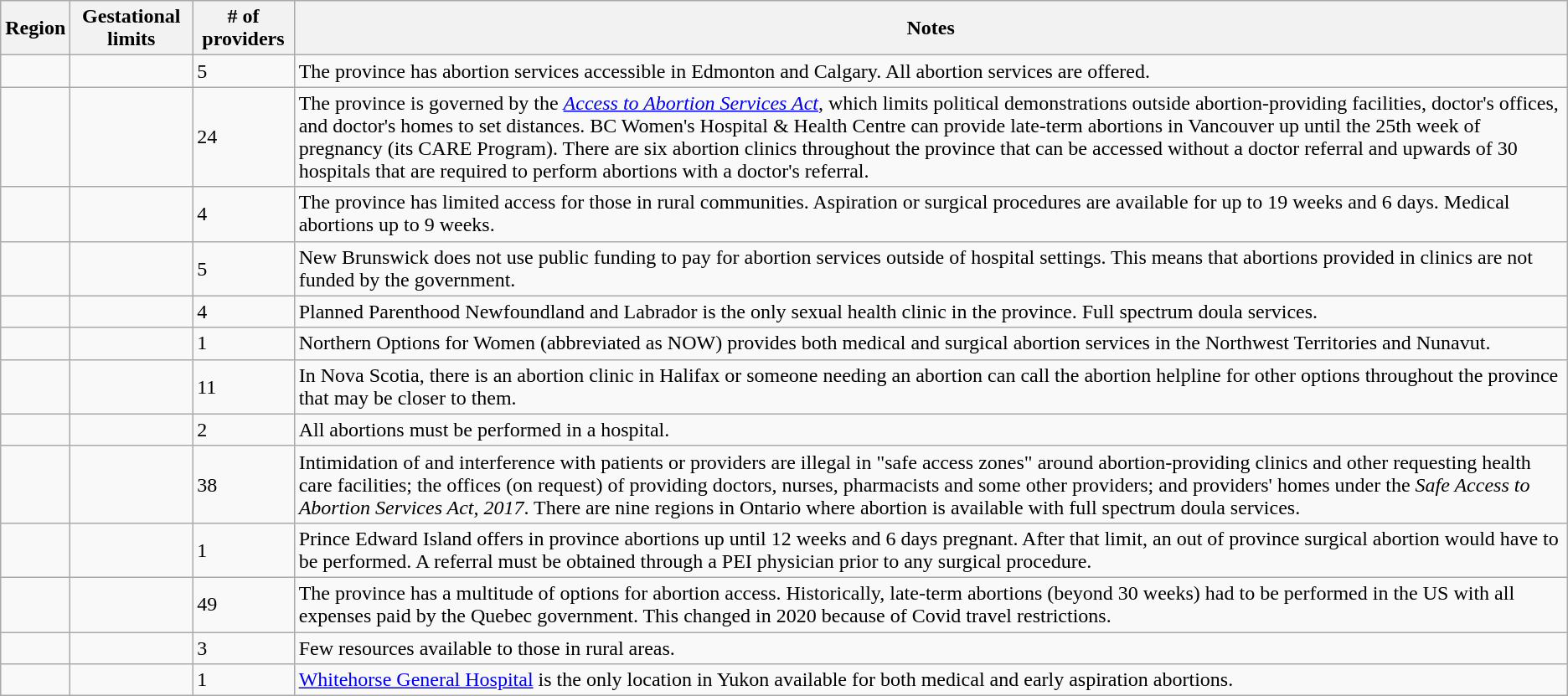<table class="wikitable sortable sticky-header-multi" style=text-align:center" style="margin:1em auto;">
<tr>
<th>Region</th>
<th>Gestational limits</th>
<th># of providers</th>
<th>Notes</th>
</tr>
<tr>
<td></td>
<td></td>
<td>5</td>
<td>The province has abortion services accessible in Edmonton and Calgary. All abortion services are offered.</td>
</tr>
<tr>
<td></td>
<td></td>
<td>24</td>
<td>The province is governed by the <em><a href='#'>Access to Abortion Services Act</a></em>, which limits political demonstrations outside abortion-providing facilities, doctor's offices, and doctor's homes to set distances. BC Women's Hospital & Health Centre can provide late-term abortions in Vancouver up until the 25th week of pregnancy (its CARE Program). There are six abortion clinics throughout the province that can be accessed without a doctor referral and upwards of 30 hospitals that are required to perform abortions with a doctor's referral.</td>
</tr>
<tr>
<td></td>
<td></td>
<td>4</td>
<td>The province has limited access for those in rural communities. Aspiration or surgical procedures are available for up to 19 weeks and 6 days. Medical abortions up to 9 weeks.</td>
</tr>
<tr>
<td></td>
<td></td>
<td>5</td>
<td>New Brunswick does not use public funding to pay for abortion services outside of hospital settings. This means that abortions provided in clinics are not funded by the government.</td>
</tr>
<tr>
<td></td>
<td></td>
<td>4</td>
<td>Planned Parenthood Newfoundland and Labrador is the only sexual health clinic in the province. Full spectrum doula services.</td>
</tr>
<tr>
<td></td>
<td></td>
<td>1</td>
<td>Northern Options for Women (abbreviated as NOW) provides both medical and surgical abortion services in the Northwest Territories and Nunavut.</td>
</tr>
<tr>
<td></td>
<td></td>
<td>11</td>
<td>In Nova Scotia, there is an abortion clinic in Halifax or someone needing an abortion can call the abortion helpline for other options throughout the province that may be closer to them.</td>
</tr>
<tr>
<td></td>
<td></td>
<td>2</td>
<td>All abortions must be performed in a hospital.</td>
</tr>
<tr>
<td></td>
<td></td>
<td>38</td>
<td>Intimidation of and interference with patients or providers are illegal in "safe access zones" around abortion-providing clinics and other requesting health care facilities; the offices (on request) of providing doctors, nurses, pharmacists and some other providers; and providers' homes under the <em>Safe Access to Abortion Services Act, 2017</em>. There are nine regions in Ontario where abortion is available with full spectrum doula services.</td>
</tr>
<tr>
<td></td>
<td></td>
<td>1</td>
<td>Prince Edward Island offers in province abortions up until 12 weeks and 6 days pregnant. After that limit, an out of province surgical abortion would have to be performed. A referral must be obtained through a PEI physician prior to any surgical procedure.</td>
</tr>
<tr>
<td></td>
<td></td>
<td>49</td>
<td>The province has a multitude of options for abortion access. Historically, late-term abortions (beyond 30 weeks) had to be performed in the US with all expenses paid by the Quebec government. This changed in 2020 because of Covid travel restrictions.</td>
</tr>
<tr>
<td></td>
<td></td>
<td>3</td>
<td>Few resources available to those in rural areas.</td>
</tr>
<tr>
<td></td>
<td></td>
<td>1</td>
<td><a href='#'>Whitehorse General Hospital</a> is the only location in Yukon available for both medical and early aspiration abortions.</td>
</tr>
</table>
